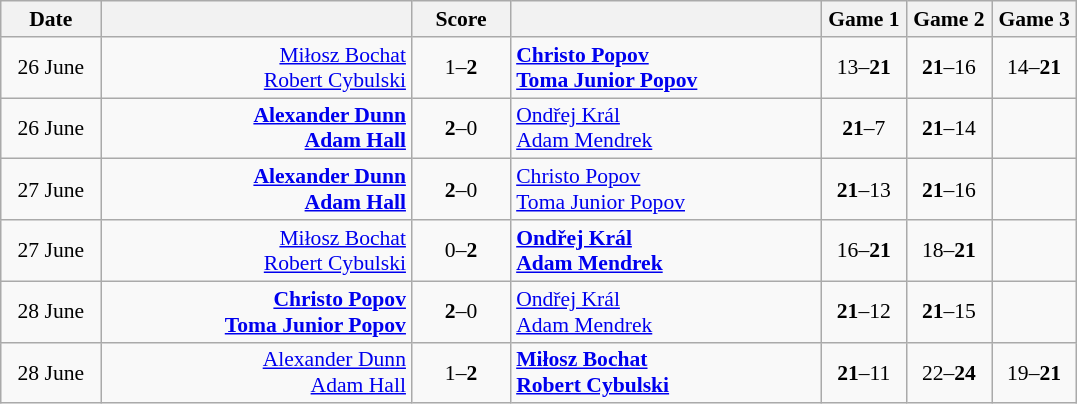<table class="wikitable" style="text-align: center; font-size:90% ">
<tr>
<th width="60">Date</th>
<th align="right" width="200"></th>
<th width="60">Score</th>
<th align="left" width="200"></th>
<th width="50">Game 1</th>
<th width="50">Game 2</th>
<th width="50">Game 3</th>
</tr>
<tr>
<td>26 June</td>
<td align="right"><a href='#'>Miłosz Bochat</a> <br><a href='#'>Robert Cybulski</a> </td>
<td align="center">1–<strong>2</strong></td>
<td align="left"><strong> <a href='#'>Christo Popov</a><br> <a href='#'>Toma Junior Popov</a></strong></td>
<td>13–<strong>21</strong></td>
<td><strong>21</strong>–16</td>
<td>14–<strong>21</strong></td>
</tr>
<tr>
<td>26 June</td>
<td align="right"><strong><a href='#'>Alexander Dunn</a> <br><a href='#'>Adam Hall</a> </strong></td>
<td align="center"><strong>2</strong>–0</td>
<td align="left"> <a href='#'>Ondřej Král</a><br> <a href='#'>Adam Mendrek</a></td>
<td><strong>21</strong>–7</td>
<td><strong>21</strong>–14</td>
<td></td>
</tr>
<tr>
<td>27 June</td>
<td align="right"><strong><a href='#'>Alexander Dunn</a> <br><a href='#'>Adam Hall</a> </strong></td>
<td align="center"><strong>2</strong>–0</td>
<td align="left"> <a href='#'>Christo Popov</a><br> <a href='#'>Toma Junior Popov</a></td>
<td><strong>21</strong>–13</td>
<td><strong>21</strong>–16</td>
<td></td>
</tr>
<tr>
<td>27 June</td>
<td align="right"><a href='#'>Miłosz Bochat</a> <br><a href='#'>Robert Cybulski</a> </td>
<td align="center">0–<strong>2</strong></td>
<td align="left"><strong> <a href='#'>Ondřej Král</a><br> <a href='#'>Adam Mendrek</a></strong></td>
<td>16–<strong>21</strong></td>
<td>18–<strong>21</strong></td>
<td></td>
</tr>
<tr>
<td>28 June</td>
<td align="right"><strong><a href='#'>Christo Popov</a></strong> <br><strong><a href='#'>Toma Junior Popov</a></strong> </td>
<td align="center"><strong>2</strong>–0</td>
<td align="left"> <a href='#'>Ondřej Král</a><br> <a href='#'>Adam Mendrek</a></td>
<td><strong>21</strong>–12</td>
<td><strong>21</strong>–15</td>
<td></td>
</tr>
<tr>
<td>28 June</td>
<td align="right"><a href='#'>Alexander Dunn</a> <br><a href='#'>Adam Hall</a></td>
<td align="center">1–<strong>2</strong></td>
<td align="left"> <strong><a href='#'>Miłosz Bochat</a></strong><br> <strong><a href='#'>Robert Cybulski</a></strong></td>
<td><strong>21</strong>–11</td>
<td>22–<strong>24</strong></td>
<td>19–<strong>21</strong></td>
</tr>
</table>
